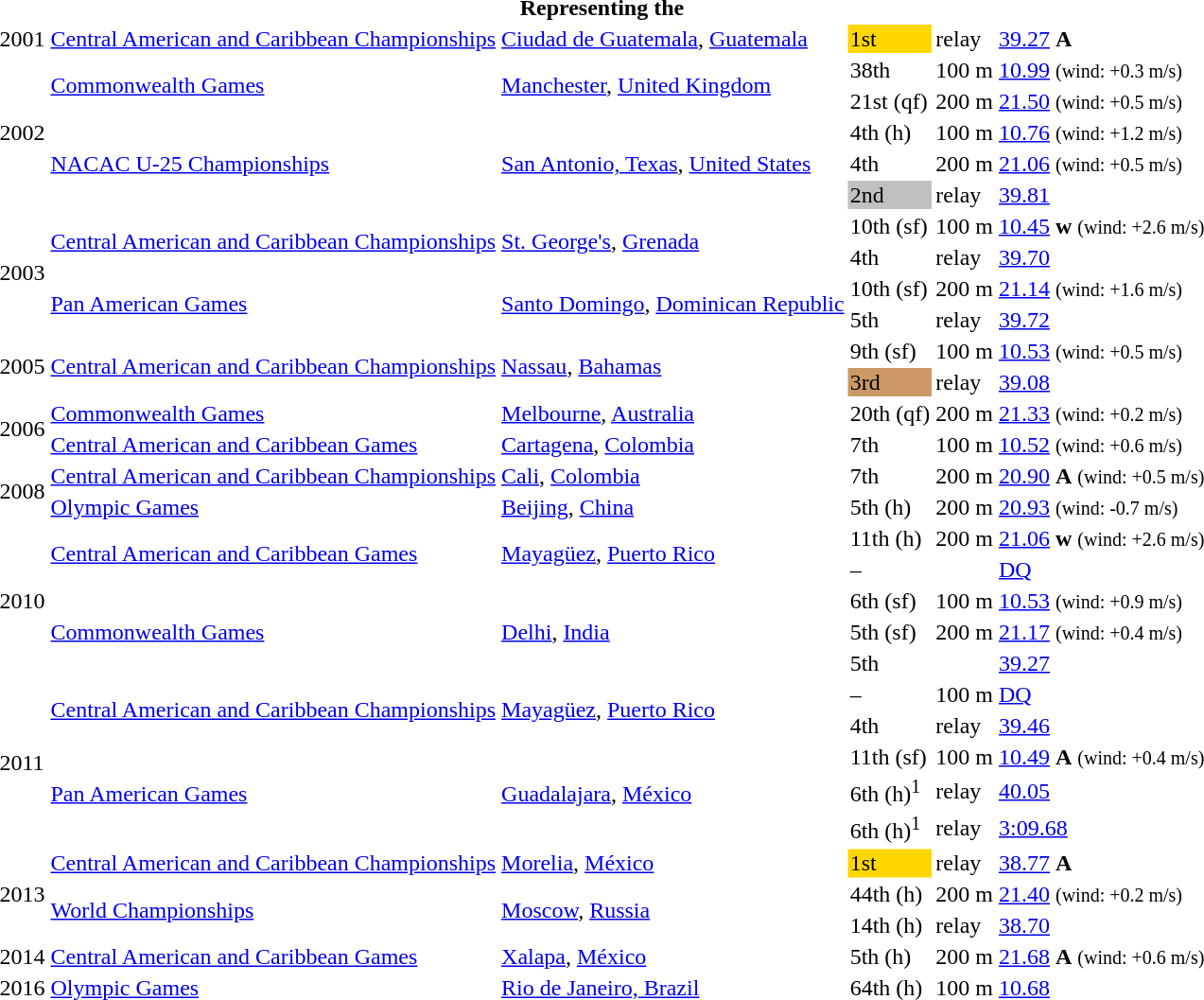<table>
<tr>
<th colspan="6">Representing the </th>
</tr>
<tr>
<td>2001</td>
<td><a href='#'>Central American and Caribbean Championships</a></td>
<td><a href='#'>Ciudad de Guatemala</a>, <a href='#'>Guatemala</a></td>
<td bgcolor=gold>1st</td>
<td> relay</td>
<td><a href='#'>39.27</a> <strong>A</strong></td>
</tr>
<tr>
<td rowspan=5>2002</td>
<td rowspan=2><a href='#'>Commonwealth Games</a></td>
<td rowspan=2><a href='#'>Manchester</a>, <a href='#'>United Kingdom</a></td>
<td>38th</td>
<td>100 m</td>
<td><a href='#'>10.99</a> <small>(wind: +0.3 m/s)</small></td>
</tr>
<tr>
<td>21st (qf)</td>
<td>200 m</td>
<td><a href='#'>21.50</a> <small>(wind: +0.5 m/s)</small></td>
</tr>
<tr>
<td rowspan=3><a href='#'>NACAC U-25 Championships</a></td>
<td rowspan=3><a href='#'>San Antonio, Texas</a>, <a href='#'>United States</a></td>
<td>4th (h)</td>
<td>100 m</td>
<td><a href='#'>10.76</a> <small>(wind: +1.2 m/s)</small></td>
</tr>
<tr>
<td>4th</td>
<td>200 m</td>
<td><a href='#'>21.06</a> <small>(wind: +0.5 m/s)</small></td>
</tr>
<tr>
<td bgcolor=silver>2nd</td>
<td> relay</td>
<td><a href='#'>39.81</a></td>
</tr>
<tr>
<td rowspan=4>2003</td>
<td rowspan=2><a href='#'>Central American and Caribbean Championships</a></td>
<td rowspan=2><a href='#'>St. George's</a>, <a href='#'>Grenada</a></td>
<td>10th (sf)</td>
<td>100 m</td>
<td><a href='#'>10.45</a> <strong>w</strong> <small>(wind: +2.6 m/s)</small></td>
</tr>
<tr>
<td>4th</td>
<td> relay</td>
<td><a href='#'>39.70</a></td>
</tr>
<tr>
<td rowspan=2><a href='#'>Pan American Games</a></td>
<td rowspan=2><a href='#'>Santo Domingo</a>, <a href='#'>Dominican Republic</a></td>
<td>10th (sf)</td>
<td>200 m</td>
<td><a href='#'>21.14</a> <small>(wind: +1.6 m/s)</small></td>
</tr>
<tr>
<td>5th</td>
<td> relay</td>
<td><a href='#'>39.72</a></td>
</tr>
<tr>
<td rowspan=2>2005</td>
<td rowspan=2><a href='#'>Central American and Caribbean Championships</a></td>
<td rowspan=2><a href='#'>Nassau</a>, <a href='#'>Bahamas</a></td>
<td>9th (sf)</td>
<td>100 m</td>
<td><a href='#'>10.53</a> <small>(wind: +0.5 m/s)</small></td>
</tr>
<tr>
<td bgcolor="cc9966">3rd</td>
<td> relay</td>
<td><a href='#'>39.08</a></td>
</tr>
<tr>
<td rowspan=2>2006</td>
<td><a href='#'>Commonwealth Games</a></td>
<td><a href='#'>Melbourne</a>, <a href='#'>Australia</a></td>
<td>20th (qf)</td>
<td>200 m</td>
<td><a href='#'>21.33</a> <small>(wind: +0.2 m/s)</small></td>
</tr>
<tr>
<td><a href='#'>Central American and Caribbean Games</a></td>
<td><a href='#'>Cartagena</a>, <a href='#'>Colombia</a></td>
<td>7th</td>
<td>100 m</td>
<td><a href='#'>10.52</a> <small>(wind: +0.6 m/s)</small></td>
</tr>
<tr>
<td rowspan=2>2008</td>
<td><a href='#'>Central American and Caribbean Championships</a></td>
<td><a href='#'>Cali</a>, <a href='#'>Colombia</a></td>
<td>7th</td>
<td>200 m</td>
<td><a href='#'>20.90</a> <strong>A</strong> <small>(wind: +0.5 m/s)</small></td>
</tr>
<tr>
<td><a href='#'>Olympic Games</a></td>
<td><a href='#'>Beijing</a>, <a href='#'>China</a></td>
<td>5th (h)</td>
<td>200 m</td>
<td><a href='#'>20.93</a> <small>(wind: -0.7 m/s)</small></td>
</tr>
<tr>
<td rowspan=5>2010</td>
<td rowspan=2><a href='#'>Central American and Caribbean Games</a></td>
<td rowspan=2><a href='#'>Mayagüez</a>, <a href='#'>Puerto Rico</a></td>
<td>11th (h)</td>
<td>200 m</td>
<td><a href='#'>21.06</a> <strong>w</strong> <small>(wind: +2.6 m/s)</small></td>
</tr>
<tr>
<td>–</td>
<td></td>
<td><a href='#'>DQ</a></td>
</tr>
<tr>
<td rowspan=3><a href='#'>Commonwealth Games</a></td>
<td rowspan=3><a href='#'>Delhi</a>, <a href='#'>India</a></td>
<td>6th (sf)</td>
<td>100 m</td>
<td><a href='#'>10.53</a> <small>(wind: +0.9 m/s)</small></td>
</tr>
<tr>
<td>5th (sf)</td>
<td>200 m</td>
<td><a href='#'>21.17</a> <small>(wind: +0.4 m/s)</small></td>
</tr>
<tr>
<td>5th</td>
<td></td>
<td><a href='#'>39.27</a></td>
</tr>
<tr>
<td rowspan=5>2011</td>
<td rowspan=2><a href='#'>Central American and Caribbean Championships</a></td>
<td rowspan=2><a href='#'>Mayagüez</a>, <a href='#'>Puerto Rico</a></td>
<td>–</td>
<td>100 m</td>
<td><a href='#'>DQ</a></td>
</tr>
<tr>
<td>4th</td>
<td> relay</td>
<td><a href='#'>39.46</a></td>
</tr>
<tr>
<td rowspan=3><a href='#'>Pan American Games</a></td>
<td rowspan=3><a href='#'>Guadalajara</a>, <a href='#'>México</a></td>
<td>11th (sf)</td>
<td>100 m</td>
<td><a href='#'>10.49</a> <strong>A</strong> <small>(wind: +0.4 m/s)</small></td>
</tr>
<tr>
<td>6th (h)<sup>1</sup></td>
<td> relay</td>
<td><a href='#'>40.05</a></td>
</tr>
<tr>
<td>6th (h)<sup>1</sup></td>
<td> relay</td>
<td><a href='#'>3:09.68</a></td>
</tr>
<tr>
<td rowspan=3>2013</td>
<td><a href='#'>Central American and Caribbean Championships</a></td>
<td><a href='#'>Morelia</a>, <a href='#'>México</a></td>
<td bgcolor=gold>1st</td>
<td> relay</td>
<td><a href='#'>38.77</a> <strong>A</strong></td>
</tr>
<tr>
<td rowspan=2><a href='#'>World Championships</a></td>
<td rowspan=2><a href='#'>Moscow</a>, <a href='#'>Russia</a></td>
<td>44th (h)</td>
<td>200 m</td>
<td><a href='#'>21.40</a> <small>(wind: +0.2 m/s)</small></td>
</tr>
<tr>
<td>14th (h)</td>
<td> relay</td>
<td><a href='#'>38.70</a></td>
</tr>
<tr>
<td>2014</td>
<td><a href='#'>Central American and Caribbean Games</a></td>
<td><a href='#'>Xalapa</a>, <a href='#'>México</a></td>
<td>5th (h)</td>
<td>200 m</td>
<td><a href='#'>21.68</a>  <strong>A</strong> <small>(wind: +0.6 m/s)</small></td>
</tr>
<tr>
<td>2016</td>
<td><a href='#'>Olympic Games</a></td>
<td><a href='#'>Rio de Janeiro, Brazil</a></td>
<td>64th (h)</td>
<td>100 m</td>
<td><a href='#'>10.68</a></td>
</tr>
</table>
